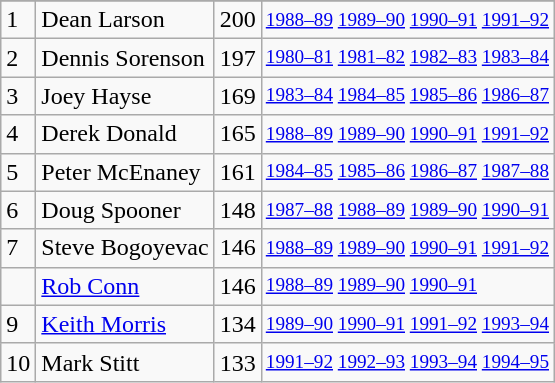<table class="wikitable">
<tr>
</tr>
<tr>
<td>1</td>
<td>Dean Larson</td>
<td>200</td>
<td style="font-size:80%;"><a href='#'>1988–89</a> <a href='#'>1989–90</a> <a href='#'>1990–91</a> <a href='#'>1991–92</a></td>
</tr>
<tr>
<td>2</td>
<td>Dennis Sorenson</td>
<td>197</td>
<td style="font-size:80%;"><a href='#'>1980–81</a> <a href='#'>1981–82</a> <a href='#'>1982–83</a> <a href='#'>1983–84</a></td>
</tr>
<tr>
<td>3</td>
<td>Joey Hayse</td>
<td>169</td>
<td style="font-size:80%;"><a href='#'>1983–84</a> <a href='#'>1984–85</a> <a href='#'>1985–86</a> <a href='#'>1986–87</a></td>
</tr>
<tr>
<td>4</td>
<td>Derek Donald</td>
<td>165</td>
<td style="font-size:80%;"><a href='#'>1988–89</a> <a href='#'>1989–90</a> <a href='#'>1990–91</a> <a href='#'>1991–92</a></td>
</tr>
<tr>
<td>5</td>
<td>Peter McEnaney</td>
<td>161</td>
<td style="font-size:80%;"><a href='#'>1984–85</a> <a href='#'>1985–86</a> <a href='#'>1986–87</a> <a href='#'>1987–88</a></td>
</tr>
<tr>
<td>6</td>
<td>Doug Spooner</td>
<td>148</td>
<td style="font-size:80%;"><a href='#'>1987–88</a> <a href='#'>1988–89</a> <a href='#'>1989–90</a> <a href='#'>1990–91</a></td>
</tr>
<tr>
<td>7</td>
<td>Steve Bogoyevac</td>
<td>146</td>
<td style="font-size:80%;"><a href='#'>1988–89</a> <a href='#'>1989–90</a> <a href='#'>1990–91</a> <a href='#'>1991–92</a></td>
</tr>
<tr>
<td></td>
<td><a href='#'>Rob Conn</a></td>
<td>146</td>
<td style="font-size:80%;"><a href='#'>1988–89</a> <a href='#'>1989–90</a> <a href='#'>1990–91</a></td>
</tr>
<tr>
<td>9</td>
<td><a href='#'>Keith Morris</a></td>
<td>134</td>
<td style="font-size:80%;"><a href='#'>1989–90</a> <a href='#'>1990–91</a> <a href='#'>1991–92</a> <a href='#'>1993–94</a></td>
</tr>
<tr>
<td>10</td>
<td>Mark Stitt</td>
<td>133</td>
<td style="font-size:80%;"><a href='#'>1991–92</a> <a href='#'>1992–93</a> <a href='#'>1993–94</a> <a href='#'>1994–95</a></td>
</tr>
</table>
